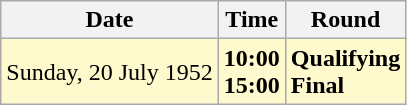<table class="wikitable">
<tr>
<th>Date</th>
<th>Time</th>
<th>Round</th>
</tr>
<tr style=background:lemonchiffon>
<td>Sunday, 20 July 1952</td>
<td><strong>10:00</strong><br><strong>15:00</strong></td>
<td><strong>Qualifying</strong><br><strong>Final</strong></td>
</tr>
</table>
